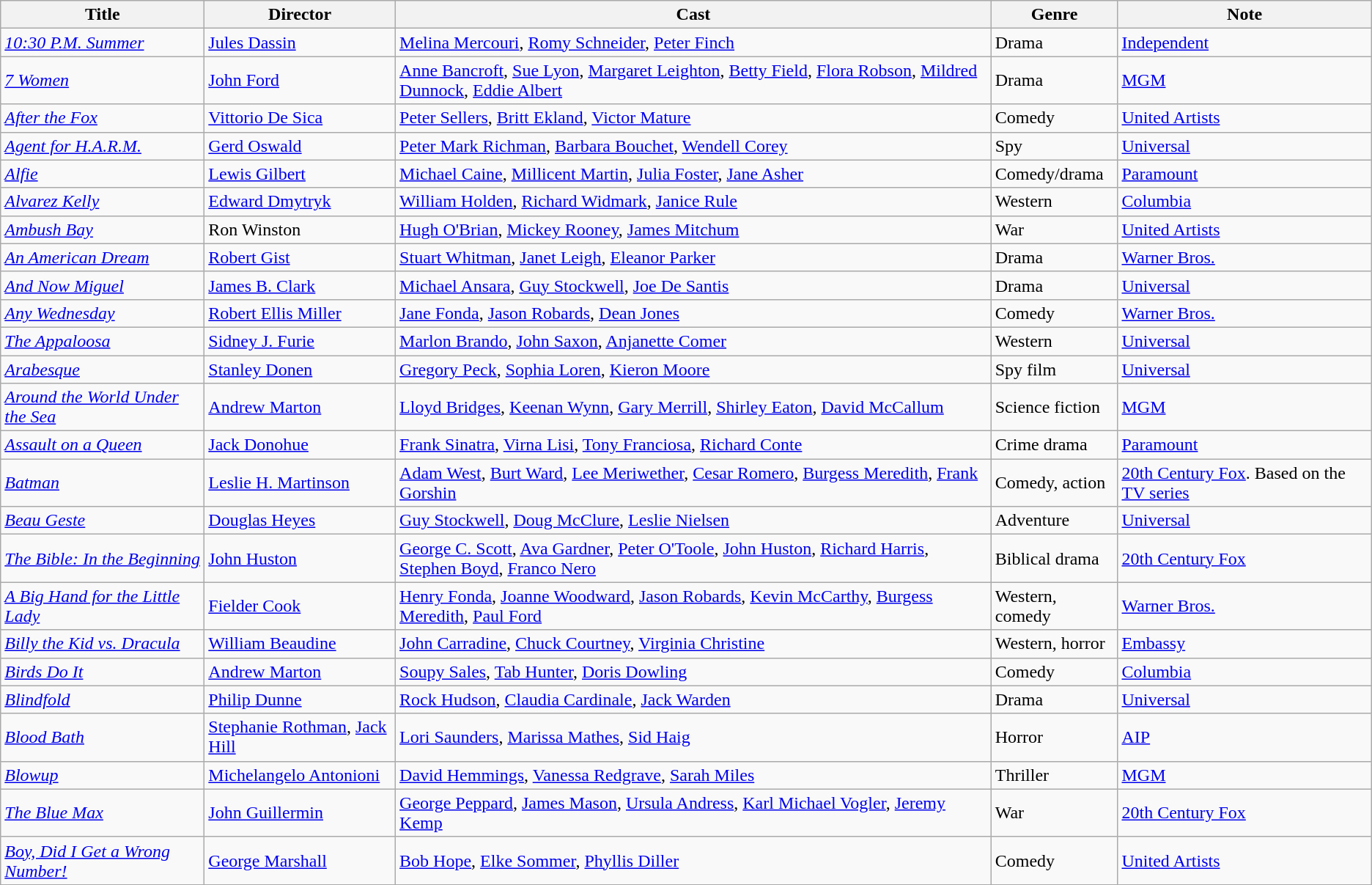<table class="wikitable">
<tr>
<th>Title</th>
<th>Director</th>
<th>Cast</th>
<th>Genre</th>
<th>Note</th>
</tr>
<tr>
<td><em><a href='#'>10:30 P.M. Summer</a></em></td>
<td><a href='#'>Jules Dassin</a></td>
<td><a href='#'>Melina Mercouri</a>, <a href='#'>Romy Schneider</a>, <a href='#'>Peter Finch</a></td>
<td>Drama</td>
<td><a href='#'>Independent</a></td>
</tr>
<tr>
<td><em><a href='#'>7 Women</a></em></td>
<td><a href='#'>John Ford</a></td>
<td><a href='#'>Anne Bancroft</a>, <a href='#'>Sue Lyon</a>, <a href='#'>Margaret Leighton</a>, <a href='#'>Betty Field</a>, <a href='#'>Flora Robson</a>, <a href='#'>Mildred Dunnock</a>, <a href='#'>Eddie Albert</a></td>
<td>Drama</td>
<td><a href='#'>MGM</a></td>
</tr>
<tr>
<td><em><a href='#'>After the Fox</a></em></td>
<td><a href='#'>Vittorio De Sica</a></td>
<td><a href='#'>Peter Sellers</a>, <a href='#'>Britt Ekland</a>, <a href='#'>Victor Mature</a></td>
<td>Comedy</td>
<td><a href='#'>United Artists</a></td>
</tr>
<tr>
<td><em><a href='#'>Agent for H.A.R.M.</a></em></td>
<td><a href='#'>Gerd Oswald</a></td>
<td><a href='#'>Peter Mark Richman</a>, <a href='#'>Barbara Bouchet</a>, <a href='#'>Wendell Corey</a></td>
<td>Spy</td>
<td><a href='#'>Universal</a></td>
</tr>
<tr>
<td><em><a href='#'>Alfie</a></em></td>
<td><a href='#'>Lewis Gilbert</a></td>
<td><a href='#'>Michael Caine</a>, <a href='#'>Millicent Martin</a>, <a href='#'>Julia Foster</a>, <a href='#'>Jane Asher</a></td>
<td>Comedy/drama</td>
<td><a href='#'>Paramount</a></td>
</tr>
<tr>
<td><em><a href='#'>Alvarez Kelly</a></em></td>
<td><a href='#'>Edward Dmytryk</a></td>
<td><a href='#'>William Holden</a>, <a href='#'>Richard Widmark</a>, <a href='#'>Janice Rule</a></td>
<td>Western</td>
<td><a href='#'>Columbia</a></td>
</tr>
<tr>
<td><em><a href='#'>Ambush Bay</a></em></td>
<td>Ron Winston</td>
<td><a href='#'>Hugh O'Brian</a>, <a href='#'>Mickey Rooney</a>, <a href='#'>James Mitchum</a></td>
<td>War</td>
<td><a href='#'>United Artists</a></td>
</tr>
<tr>
<td><em><a href='#'>An American Dream</a></em></td>
<td><a href='#'>Robert Gist</a></td>
<td><a href='#'>Stuart Whitman</a>, <a href='#'>Janet Leigh</a>, <a href='#'>Eleanor Parker</a></td>
<td>Drama</td>
<td><a href='#'>Warner Bros.</a></td>
</tr>
<tr>
<td><em><a href='#'>And Now Miguel</a></em></td>
<td><a href='#'>James B. Clark</a></td>
<td><a href='#'>Michael Ansara</a>, <a href='#'>Guy Stockwell</a>, <a href='#'>Joe De Santis</a></td>
<td>Drama</td>
<td><a href='#'>Universal</a></td>
</tr>
<tr>
<td><em><a href='#'>Any Wednesday</a></em></td>
<td><a href='#'>Robert Ellis Miller</a></td>
<td><a href='#'>Jane Fonda</a>, <a href='#'>Jason Robards</a>, <a href='#'>Dean Jones</a></td>
<td>Comedy</td>
<td><a href='#'>Warner Bros.</a></td>
</tr>
<tr>
<td><em><a href='#'>The Appaloosa</a></em></td>
<td><a href='#'>Sidney J. Furie</a></td>
<td><a href='#'>Marlon Brando</a>, <a href='#'>John Saxon</a>, <a href='#'>Anjanette Comer</a></td>
<td>Western</td>
<td><a href='#'>Universal</a></td>
</tr>
<tr>
<td><em><a href='#'>Arabesque</a></em></td>
<td><a href='#'>Stanley Donen</a></td>
<td><a href='#'>Gregory Peck</a>, <a href='#'>Sophia Loren</a>, <a href='#'>Kieron Moore</a></td>
<td>Spy film</td>
<td><a href='#'>Universal</a></td>
</tr>
<tr>
<td><em><a href='#'>Around the World Under the Sea</a></em></td>
<td><a href='#'>Andrew Marton</a></td>
<td><a href='#'>Lloyd Bridges</a>, <a href='#'>Keenan Wynn</a>, <a href='#'>Gary Merrill</a>, <a href='#'>Shirley Eaton</a>, <a href='#'>David McCallum</a></td>
<td>Science fiction</td>
<td><a href='#'>MGM</a></td>
</tr>
<tr>
<td><em><a href='#'>Assault on a Queen</a></em></td>
<td><a href='#'>Jack Donohue</a></td>
<td><a href='#'>Frank Sinatra</a>, <a href='#'>Virna Lisi</a>, <a href='#'>Tony Franciosa</a>, <a href='#'>Richard Conte</a></td>
<td>Crime drama</td>
<td><a href='#'>Paramount</a></td>
</tr>
<tr>
<td><em><a href='#'>Batman</a></em></td>
<td><a href='#'>Leslie H. Martinson</a></td>
<td><a href='#'>Adam West</a>, <a href='#'>Burt Ward</a>, <a href='#'>Lee Meriwether</a>, <a href='#'>Cesar Romero</a>, <a href='#'>Burgess Meredith</a>, <a href='#'>Frank Gorshin</a></td>
<td>Comedy, action</td>
<td><a href='#'>20th Century Fox</a>. Based on the <a href='#'>TV series</a></td>
</tr>
<tr>
<td><em><a href='#'>Beau Geste</a></em></td>
<td><a href='#'>Douglas Heyes</a></td>
<td><a href='#'>Guy Stockwell</a>, <a href='#'>Doug McClure</a>, <a href='#'>Leslie Nielsen</a></td>
<td>Adventure</td>
<td><a href='#'>Universal</a></td>
</tr>
<tr>
<td><em><a href='#'>The Bible: In the Beginning</a></em></td>
<td><a href='#'>John Huston</a></td>
<td><a href='#'>George C. Scott</a>, <a href='#'>Ava Gardner</a>, <a href='#'>Peter O'Toole</a>, <a href='#'>John Huston</a>, <a href='#'>Richard Harris</a>, <a href='#'>Stephen Boyd</a>, <a href='#'>Franco Nero</a></td>
<td>Biblical drama</td>
<td><a href='#'>20th Century Fox</a></td>
</tr>
<tr>
<td><em><a href='#'>A Big Hand for the Little Lady</a></em></td>
<td><a href='#'>Fielder Cook</a></td>
<td><a href='#'>Henry Fonda</a>, <a href='#'>Joanne Woodward</a>, <a href='#'>Jason Robards</a>, <a href='#'>Kevin McCarthy</a>, <a href='#'>Burgess Meredith</a>, <a href='#'>Paul Ford</a></td>
<td>Western, comedy</td>
<td><a href='#'>Warner Bros.</a></td>
</tr>
<tr>
<td><em><a href='#'>Billy the Kid vs. Dracula</a></em></td>
<td><a href='#'>William Beaudine</a></td>
<td><a href='#'>John Carradine</a>, <a href='#'>Chuck Courtney</a>, <a href='#'>Virginia Christine</a></td>
<td>Western, horror</td>
<td><a href='#'>Embassy</a></td>
</tr>
<tr>
<td><em><a href='#'>Birds Do It</a></em></td>
<td><a href='#'>Andrew Marton</a></td>
<td><a href='#'>Soupy Sales</a>, <a href='#'>Tab Hunter</a>, <a href='#'>Doris Dowling</a></td>
<td>Comedy</td>
<td><a href='#'>Columbia</a></td>
</tr>
<tr>
<td><em><a href='#'>Blindfold</a></em></td>
<td><a href='#'>Philip Dunne</a></td>
<td><a href='#'>Rock Hudson</a>, <a href='#'>Claudia Cardinale</a>, <a href='#'>Jack Warden</a></td>
<td>Drama</td>
<td><a href='#'>Universal</a></td>
</tr>
<tr>
<td><em><a href='#'>Blood Bath</a></em></td>
<td><a href='#'>Stephanie Rothman</a>, <a href='#'>Jack Hill</a></td>
<td><a href='#'>Lori Saunders</a>, <a href='#'>Marissa Mathes</a>, <a href='#'>Sid Haig</a></td>
<td>Horror</td>
<td><a href='#'>AIP</a></td>
</tr>
<tr>
<td><em><a href='#'>Blowup</a></em></td>
<td><a href='#'>Michelangelo Antonioni</a></td>
<td><a href='#'>David Hemmings</a>, <a href='#'>Vanessa Redgrave</a>, <a href='#'>Sarah Miles</a></td>
<td>Thriller</td>
<td><a href='#'>MGM</a></td>
</tr>
<tr>
<td><em><a href='#'>The Blue Max</a></em></td>
<td><a href='#'>John Guillermin</a></td>
<td><a href='#'>George Peppard</a>, <a href='#'>James Mason</a>, <a href='#'>Ursula Andress</a>, <a href='#'>Karl Michael Vogler</a>, <a href='#'>Jeremy Kemp</a></td>
<td>War</td>
<td><a href='#'>20th Century Fox</a></td>
</tr>
<tr>
<td><em><a href='#'>Boy, Did I Get a Wrong Number!</a></em></td>
<td><a href='#'>George Marshall</a></td>
<td><a href='#'>Bob Hope</a>, <a href='#'>Elke Sommer</a>, <a href='#'>Phyllis Diller</a></td>
<td>Comedy</td>
<td><a href='#'>United Artists</a></td>
</tr>
</table>
